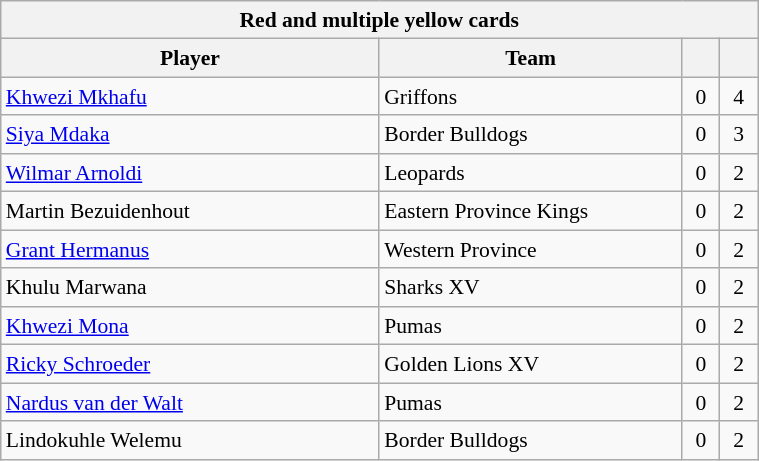<table class="wikitable collapsible sortable" style="text-align:center; line-height:130%; font-size:90%; width:40%;">
<tr>
<th colspan="100%">Red and multiple yellow cards</th>
</tr>
<tr>
<th style="width:50%;">Player</th>
<th style="width:40%;">Team</th>
<th style="width:5%;"></th>
<th style="width:5%;"><br></th>
</tr>
<tr>
<td style="text-align:left;"><a href='#'>Khwezi Mkhafu</a></td>
<td style="text-align:left;">Griffons</td>
<td>0</td>
<td>4</td>
</tr>
<tr>
<td style="text-align:left;"><a href='#'>Siya Mdaka</a></td>
<td style="text-align:left;">Border Bulldogs</td>
<td>0</td>
<td>3</td>
</tr>
<tr>
<td style="text-align:left;"><a href='#'>Wilmar Arnoldi</a></td>
<td style="text-align:left;">Leopards</td>
<td>0</td>
<td>2</td>
</tr>
<tr>
<td style="text-align:left;">Martin Bezuidenhout</td>
<td style="text-align:left;">Eastern Province Kings</td>
<td>0</td>
<td>2</td>
</tr>
<tr>
<td style="text-align:left;"><a href='#'>Grant Hermanus</a></td>
<td style="text-align:left;">Western Province</td>
<td>0</td>
<td>2</td>
</tr>
<tr>
<td style="text-align:left;">Khulu Marwana</td>
<td style="text-align:left;">Sharks XV</td>
<td>0</td>
<td>2</td>
</tr>
<tr>
<td style="text-align:left;"><a href='#'>Khwezi Mona</a></td>
<td style="text-align:left;">Pumas</td>
<td>0</td>
<td>2</td>
</tr>
<tr>
<td style="text-align:left;"><a href='#'>Ricky Schroeder</a></td>
<td style="text-align:left;">Golden Lions XV</td>
<td>0</td>
<td>2</td>
</tr>
<tr>
<td style="text-align:left;"><a href='#'>Nardus van der Walt</a></td>
<td style="text-align:left;">Pumas</td>
<td>0</td>
<td>2</td>
</tr>
<tr>
<td style="text-align:left;">Lindokuhle Welemu</td>
<td style="text-align:left;">Border Bulldogs</td>
<td>0</td>
<td>2</td>
</tr>
</table>
